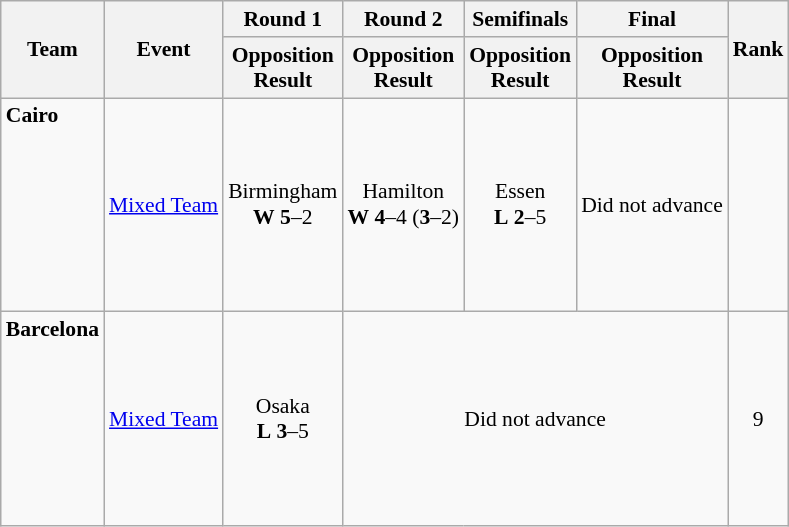<table class="wikitable" border="1" style="font-size:90%">
<tr>
<th rowspan=2>Team</th>
<th rowspan=2>Event</th>
<th>Round 1</th>
<th>Round 2</th>
<th>Semifinals</th>
<th>Final</th>
<th rowspan=2>Rank</th>
</tr>
<tr>
<th>Opposition<br>Result</th>
<th>Opposition<br>Result</th>
<th>Opposition<br>Result</th>
<th>Opposition<br>Result</th>
</tr>
<tr>
<td><strong>Cairo</strong><br><br><br><br><br><br><br><br></td>
<td><a href='#'>Mixed Team</a></td>
<td align=center>Birmingham <br> <strong>W</strong> <strong>5</strong>–2</td>
<td align=center>Hamilton <br> <strong>W</strong> <strong>4</strong>–4 (<strong>3</strong>–2)</td>
<td align=center>Essen <br> <strong>L</strong> <strong>2</strong>–5</td>
<td align=center>Did not advance</td>
<td align=center></td>
</tr>
<tr>
<td><strong>Barcelona</strong><br><br><br><br><br><br><br><br></td>
<td><a href='#'>Mixed Team</a></td>
<td align=center>Osaka <br> <strong>L</strong> <strong>3</strong>–5</td>
<td align=center colspan=3>Did not advance</td>
<td align=center>9</td>
</tr>
</table>
